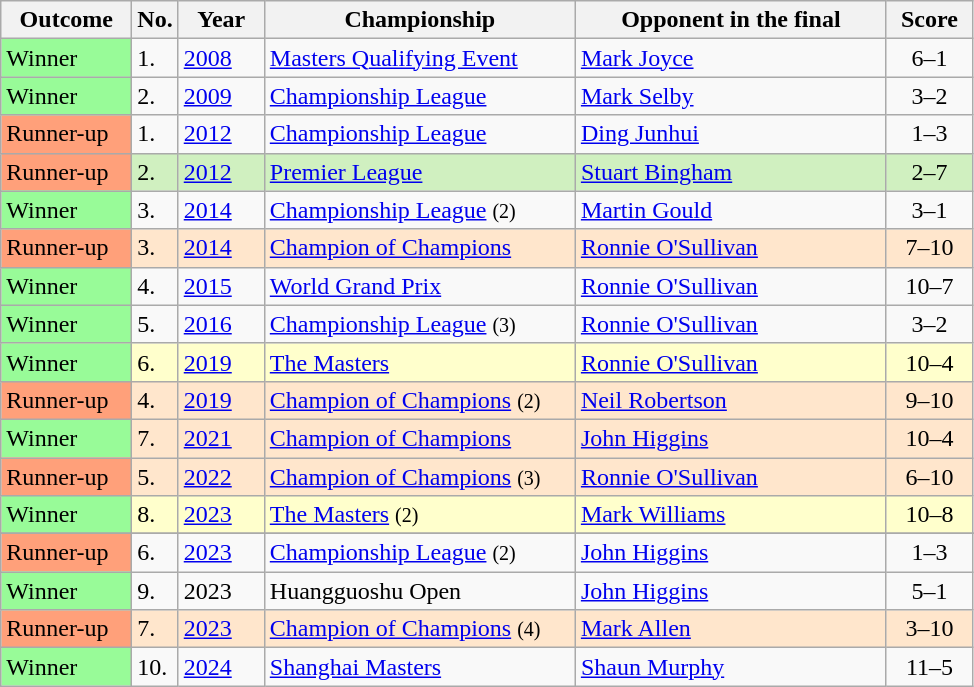<table class="wikitable sortable">
<tr>
<th scope="col" style="width:80px;">Outcome</th>
<th scope="col" style="width:20px;">No.</th>
<th scope="col" style="width:50px;">Year</th>
<th scope="col" style="width:200px;">Championship</th>
<th scope="col" style="width:200px;">Opponent in the final</th>
<th scope="col" style="width:50px;">Score</th>
</tr>
<tr>
<td style="background:#98fb98;">Winner</td>
<td>1.</td>
<td><a href='#'>2008</a></td>
<td><a href='#'>Masters Qualifying Event</a></td>
<td> <a href='#'>Mark Joyce</a></td>
<td style="text-align:center;">6–1</td>
</tr>
<tr>
<td style="background:#98fb98;">Winner</td>
<td>2.</td>
<td><a href='#'>2009</a></td>
<td><a href='#'>Championship League</a></td>
<td> <a href='#'>Mark Selby</a></td>
<td style="text-align:center;">3–2</td>
</tr>
<tr>
<td style="background:#ffa07a;">Runner-up</td>
<td>1.</td>
<td><a href='#'>2012</a></td>
<td><a href='#'>Championship League</a></td>
<td> <a href='#'>Ding Junhui</a></td>
<td style="text-align:center;">1–3</td>
</tr>
<tr style="background:#d0f0c0;">
<td style="background:#ffa07a;">Runner-up</td>
<td>2.</td>
<td><a href='#'>2012</a></td>
<td><a href='#'>Premier League</a></td>
<td> <a href='#'>Stuart Bingham</a></td>
<td style="text-align:center;">2–7</td>
</tr>
<tr>
<td style="background:#98fb98;">Winner</td>
<td>3.</td>
<td><a href='#'>2014</a></td>
<td><a href='#'>Championship League</a> <small>(2)</small></td>
<td> <a href='#'>Martin Gould</a></td>
<td style="text-align:center;">3–1</td>
</tr>
<tr style="background:#ffe6cc;">
<td style="background:#ffa07a;">Runner-up</td>
<td>3.</td>
<td><a href='#'>2014</a></td>
<td><a href='#'>Champion of Champions</a></td>
<td> <a href='#'>Ronnie O'Sullivan</a></td>
<td style="text-align:center;">7–10</td>
</tr>
<tr>
<td style="background:#98fb98;">Winner</td>
<td>4.</td>
<td><a href='#'>2015</a></td>
<td><a href='#'>World Grand Prix</a></td>
<td> <a href='#'>Ronnie O'Sullivan</a></td>
<td style="text-align:center;">10–7</td>
</tr>
<tr>
<td style="background:#98fb98;">Winner</td>
<td>5.</td>
<td><a href='#'>2016</a></td>
<td><a href='#'>Championship League</a> <small>(3)</small></td>
<td> <a href='#'>Ronnie O'Sullivan</a></td>
<td style="text-align:center;">3–2</td>
</tr>
<tr style="background:#ffc;">
<td style="background:#98fb98;">Winner</td>
<td>6.</td>
<td><a href='#'>2019</a></td>
<td><a href='#'>The Masters</a></td>
<td> <a href='#'>Ronnie O'Sullivan</a></td>
<td style="text-align:center;">10–4</td>
</tr>
<tr style="background:#ffe6cc;">
<td style="background:#ffa07a;">Runner-up</td>
<td>4.</td>
<td><a href='#'>2019</a></td>
<td><a href='#'>Champion of Champions</a> <small>(2)</small></td>
<td> <a href='#'>Neil Robertson</a></td>
<td style="text-align:center;">9–10</td>
</tr>
<tr style="background:#ffe6cc;">
<td style="background:#98fb98;">Winner</td>
<td>7.</td>
<td><a href='#'>2021</a></td>
<td><a href='#'>Champion of Champions</a></td>
<td> <a href='#'>John Higgins</a></td>
<td style="text-align:center;">10–4</td>
</tr>
<tr style="background:#ffe6cc;">
<td style="background:#ffa07a;">Runner-up</td>
<td>5.</td>
<td><a href='#'>2022</a></td>
<td><a href='#'>Champion of Champions</a> <small>(3)</small></td>
<td> <a href='#'>Ronnie O'Sullivan</a></td>
<td style="text-align:center;">6–10</td>
</tr>
<tr style="background:#ffc;">
<td style="background:#98fb98;">Winner</td>
<td>8.</td>
<td><a href='#'>2023</a></td>
<td><a href='#'>The Masters</a> <small>(2)</small></td>
<td> <a href='#'>Mark Williams</a></td>
<td style="text-align:center;">10–8</td>
</tr>
<tr style="background:#ffe6cc;">
</tr>
<tr>
<td style="background:#ffa07a;">Runner-up</td>
<td>6.</td>
<td><a href='#'>2023</a></td>
<td><a href='#'>Championship League</a> <small>(2)</small></td>
<td> <a href='#'>John Higgins</a></td>
<td style="text-align:center;">1–3</td>
</tr>
<tr>
<td style="background:#98fb98;">Winner</td>
<td>9.</td>
<td>2023</td>
<td>Huangguoshu Open</td>
<td> <a href='#'>John Higgins</a></td>
<td style="text-align:center;">5–1</td>
</tr>
<tr style="background:#ffe6cc;">
<td style="background:#ffa07a;">Runner-up</td>
<td>7.</td>
<td><a href='#'>2023</a></td>
<td><a href='#'>Champion of Champions</a> <small>(4)</small></td>
<td> <a href='#'>Mark Allen</a></td>
<td style="text-align:center;">3–10</td>
</tr>
<tr>
<td style="background:#98fb98;">Winner</td>
<td>10.</td>
<td><a href='#'>2024</a></td>
<td><a href='#'>Shanghai Masters</a></td>
<td> <a href='#'>Shaun Murphy</a></td>
<td style="text-align:center;">11–5</td>
</tr>
</table>
